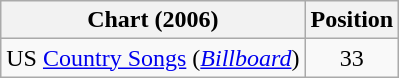<table class="wikitable sortable">
<tr>
<th scope="col">Chart (2006)</th>
<th scope="col">Position</th>
</tr>
<tr>
<td>US <a href='#'>Country Songs</a> (<em><a href='#'>Billboard</a></em>)</td>
<td align="center">33</td>
</tr>
</table>
